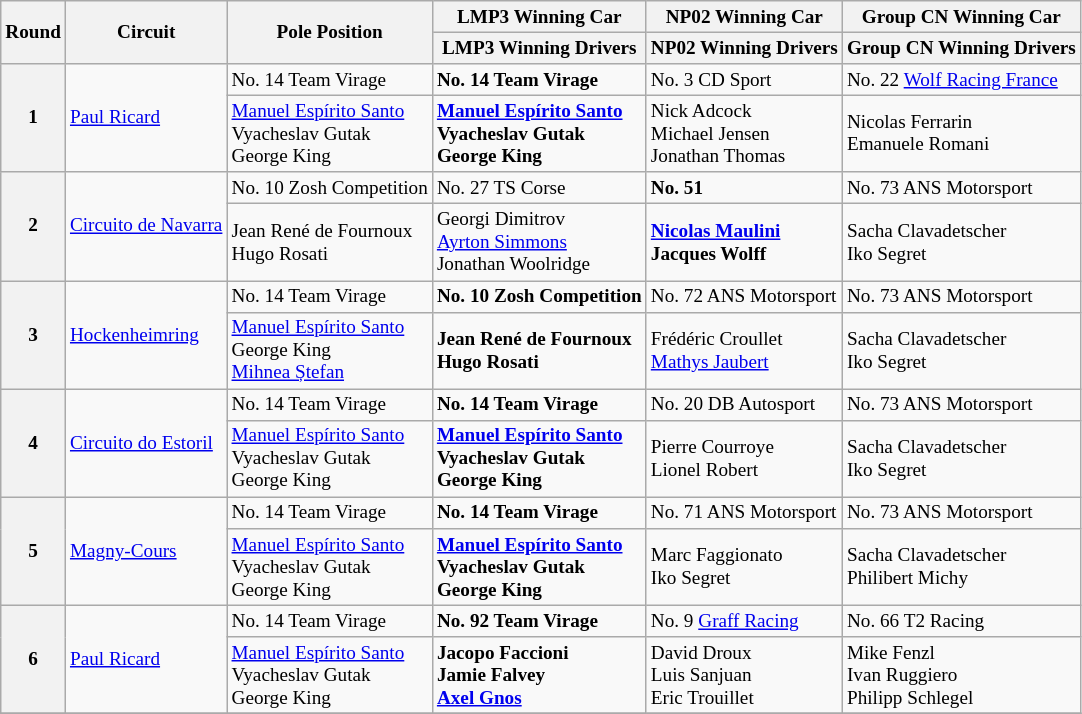<table class="wikitable" style="font-size: 80%;">
<tr>
<th rowspan=2>Round</th>
<th rowspan=2>Circuit</th>
<th rowspan=2>Pole Position</th>
<th>LMP3 Winning Car</th>
<th>NP02 Winning Car</th>
<th>Group CN Winning Car</th>
</tr>
<tr>
<th>LMP3 Winning Drivers</th>
<th>NP02 Winning Drivers</th>
<th>Group CN Winning Drivers</th>
</tr>
<tr>
<th rowspan=2>1</th>
<td rowspan=2> <a href='#'>Paul Ricard</a></td>
<td> No. 14 Team Virage</td>
<td><strong> No. 14 Team Virage</strong></td>
<td> No. 3 CD Sport</td>
<td> No. 22 <a href='#'>Wolf Racing France</a></td>
</tr>
<tr>
<td> <a href='#'>Manuel Espírito Santo</a><br> Vyacheslav Gutak<br> George King</td>
<td><strong> <a href='#'>Manuel Espírito Santo</a><br> Vyacheslav Gutak<br> George King</strong></td>
<td> Nick Adcock<br> Michael Jensen<br> Jonathan Thomas</td>
<td> Nicolas Ferrarin<br> Emanuele Romani</td>
</tr>
<tr>
<th rowspan=2>2</th>
<td rowspan=2> <a href='#'>Circuito de Navarra</a></td>
<td> No. 10 Zosh Competition</td>
<td> No. 27 TS Corse</td>
<td><strong> No. 51</strong></td>
<td> No. 73 ANS Motorsport</td>
</tr>
<tr>
<td> Jean René de Fournoux<br> Hugo Rosati</td>
<td> Georgi Dimitrov<br> <a href='#'>Ayrton Simmons</a><br> Jonathan Woolridge</td>
<td><strong> <a href='#'>Nicolas Maulini</a><br> Jacques Wolff</strong></td>
<td> Sacha Clavadetscher<br> Iko Segret</td>
</tr>
<tr>
<th rowspan=2>3</th>
<td rowspan=2> <a href='#'>Hockenheimring</a></td>
<td> No. 14 Team Virage</td>
<td><strong> No. 10 Zosh Competition</strong></td>
<td> No. 72 ANS Motorsport</td>
<td> No. 73 ANS Motorsport</td>
</tr>
<tr>
<td> <a href='#'>Manuel Espírito Santo</a><br> George King<br> <a href='#'>Mihnea Ștefan</a></td>
<td><strong> Jean René de Fournoux<br> Hugo Rosati</strong></td>
<td> Frédéric Croullet<br> <a href='#'>Mathys Jaubert</a></td>
<td> Sacha Clavadetscher<br> Iko Segret</td>
</tr>
<tr>
<th rowspan=2>4</th>
<td rowspan=2> <a href='#'>Circuito do Estoril</a></td>
<td> No. 14 Team Virage</td>
<td><strong> No. 14 Team Virage</strong></td>
<td> No. 20 DB Autosport</td>
<td> No. 73 ANS Motorsport</td>
</tr>
<tr>
<td> <a href='#'>Manuel Espírito Santo</a><br> Vyacheslav Gutak<br> George King</td>
<td><strong> <a href='#'>Manuel Espírito Santo</a><br> Vyacheslav Gutak<br> George King</strong></td>
<td> Pierre Courroye<br> Lionel Robert</td>
<td> Sacha Clavadetscher<br> Iko Segret</td>
</tr>
<tr>
<th rowspan=2>5</th>
<td rowspan=2> <a href='#'>Magny-Cours</a></td>
<td> No. 14 Team Virage</td>
<td><strong> No. 14 Team Virage</strong></td>
<td> No. 71 ANS Motorsport</td>
<td> No. 73 ANS Motorsport</td>
</tr>
<tr>
<td> <a href='#'>Manuel Espírito Santo</a><br> Vyacheslav Gutak<br> George King</td>
<td><strong> <a href='#'>Manuel Espírito Santo</a><br> Vyacheslav Gutak<br> George King</strong></td>
<td> Marc Faggionato<br> Iko Segret</td>
<td> Sacha Clavadetscher<br> Philibert Michy</td>
</tr>
<tr>
<th rowspan=2>6</th>
<td rowspan=2> <a href='#'>Paul Ricard</a></td>
<td> No. 14 Team Virage</td>
<td><strong> No. 92 Team Virage</strong></td>
<td> No. 9 <a href='#'>Graff Racing</a></td>
<td> No. 66 T2 Racing</td>
</tr>
<tr>
<td> <a href='#'>Manuel Espírito Santo</a><br> Vyacheslav Gutak<br> George King</td>
<td><strong> Jacopo Faccioni<br> Jamie Falvey<br> <a href='#'>Axel Gnos</a></strong></td>
<td> David Droux<br> Luis Sanjuan<br> Eric Trouillet</td>
<td> Mike Fenzl<br> Ivan Ruggiero<br> Philipp Schlegel</td>
</tr>
<tr>
</tr>
</table>
